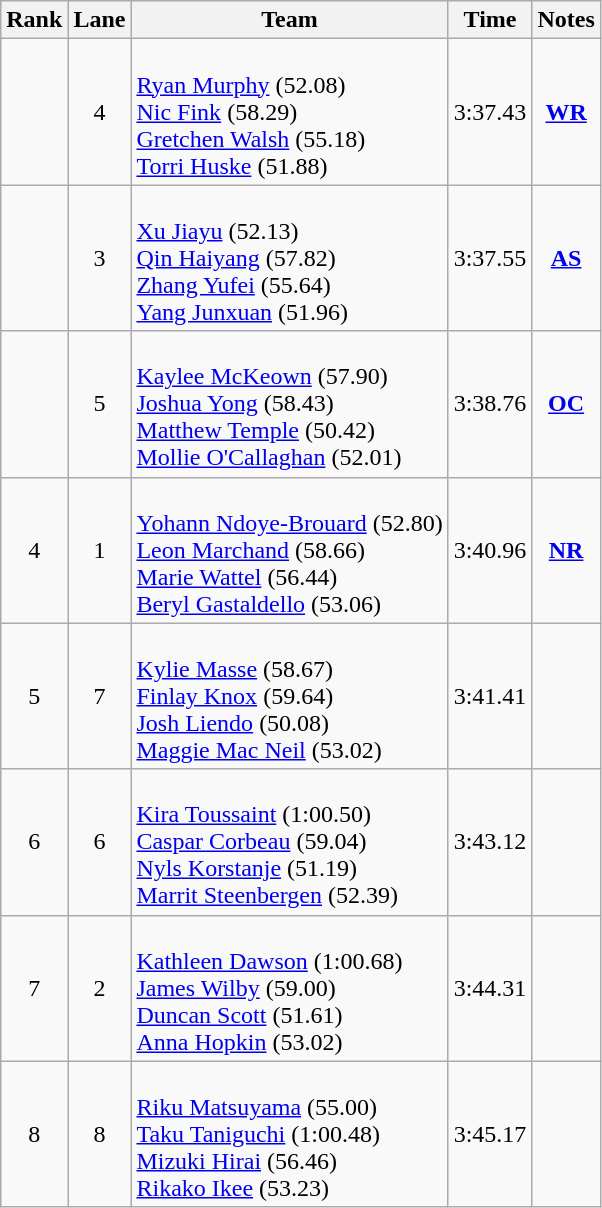<table class="wikitable sortable mw-collapsible" style="text-align:center">
<tr>
<th scope="col">Rank</th>
<th scope="col">Lane</th>
<th scope="col">Team</th>
<th scope="col">Time</th>
<th scope="col">Notes</th>
</tr>
<tr>
<td></td>
<td>4</td>
<td align="left"><br><a href='#'>Ryan Murphy</a> (52.08)<br><a href='#'>Nic Fink</a> (58.29)<br><a href='#'>Gretchen Walsh</a> (55.18)<br><a href='#'>Torri Huske</a> (51.88)</td>
<td>3:37.43</td>
<td><strong><a href='#'>WR</a></strong></td>
</tr>
<tr>
<td></td>
<td>3</td>
<td align="left"> <br><a href='#'>Xu Jiayu</a> (52.13)<br><a href='#'>Qin Haiyang</a> (57.82)<br><a href='#'>Zhang Yufei</a> (55.64)<br><a href='#'>Yang Junxuan</a> (51.96)</td>
<td>3:37.55</td>
<td><strong><a href='#'>AS</a></strong></td>
</tr>
<tr>
<td></td>
<td>5</td>
<td align="left"><br><a href='#'>Kaylee McKeown</a> (57.90)<br><a href='#'>Joshua Yong</a> (58.43)<br><a href='#'>Matthew Temple</a> (50.42)<br><a href='#'>Mollie O'Callaghan</a> (52.01)</td>
<td>3:38.76</td>
<td><strong><a href='#'>OC</a></strong></td>
</tr>
<tr>
<td>4</td>
<td>1</td>
<td align="left"><br><a href='#'>Yohann Ndoye-Brouard</a> (52.80)<br><a href='#'>Leon Marchand</a> (58.66)<br><a href='#'>Marie Wattel</a> (56.44)<br><a href='#'>Beryl Gastaldello</a> (53.06)</td>
<td>3:40.96</td>
<td><strong><a href='#'>NR</a></strong></td>
</tr>
<tr>
<td>5</td>
<td>7</td>
<td align="left"><br><a href='#'>Kylie Masse</a> (58.67)<br><a href='#'>Finlay Knox</a> (59.64)<br><a href='#'>Josh Liendo</a> (50.08)<br><a href='#'>Maggie Mac Neil</a> (53.02)</td>
<td>3:41.41</td>
<td></td>
</tr>
<tr>
<td>6</td>
<td>6</td>
<td align="left"> <br><a href='#'>Kira Toussaint</a> (1:00.50)<br><a href='#'>Caspar Corbeau</a> (59.04)<br><a href='#'>Nyls Korstanje</a> (51.19)<br><a href='#'>Marrit Steenbergen</a> (52.39)</td>
<td>3:43.12</td>
<td></td>
</tr>
<tr>
<td>7</td>
<td>2</td>
<td align="left"> <br><a href='#'>Kathleen Dawson</a> (1:00.68)<br><a href='#'>James Wilby</a> (59.00)<br><a href='#'>Duncan Scott</a> (51.61)<br><a href='#'>Anna Hopkin</a> (53.02)</td>
<td>3:44.31</td>
<td></td>
</tr>
<tr>
<td>8</td>
<td>8</td>
<td align="left"> <br><a href='#'>Riku Matsuyama</a> (55.00)<br><a href='#'>Taku Taniguchi</a> (1:00.48)<br><a href='#'>Mizuki Hirai</a> (56.46)<br><a href='#'>Rikako Ikee</a> (53.23)</td>
<td>3:45.17</td>
<td></td>
</tr>
</table>
